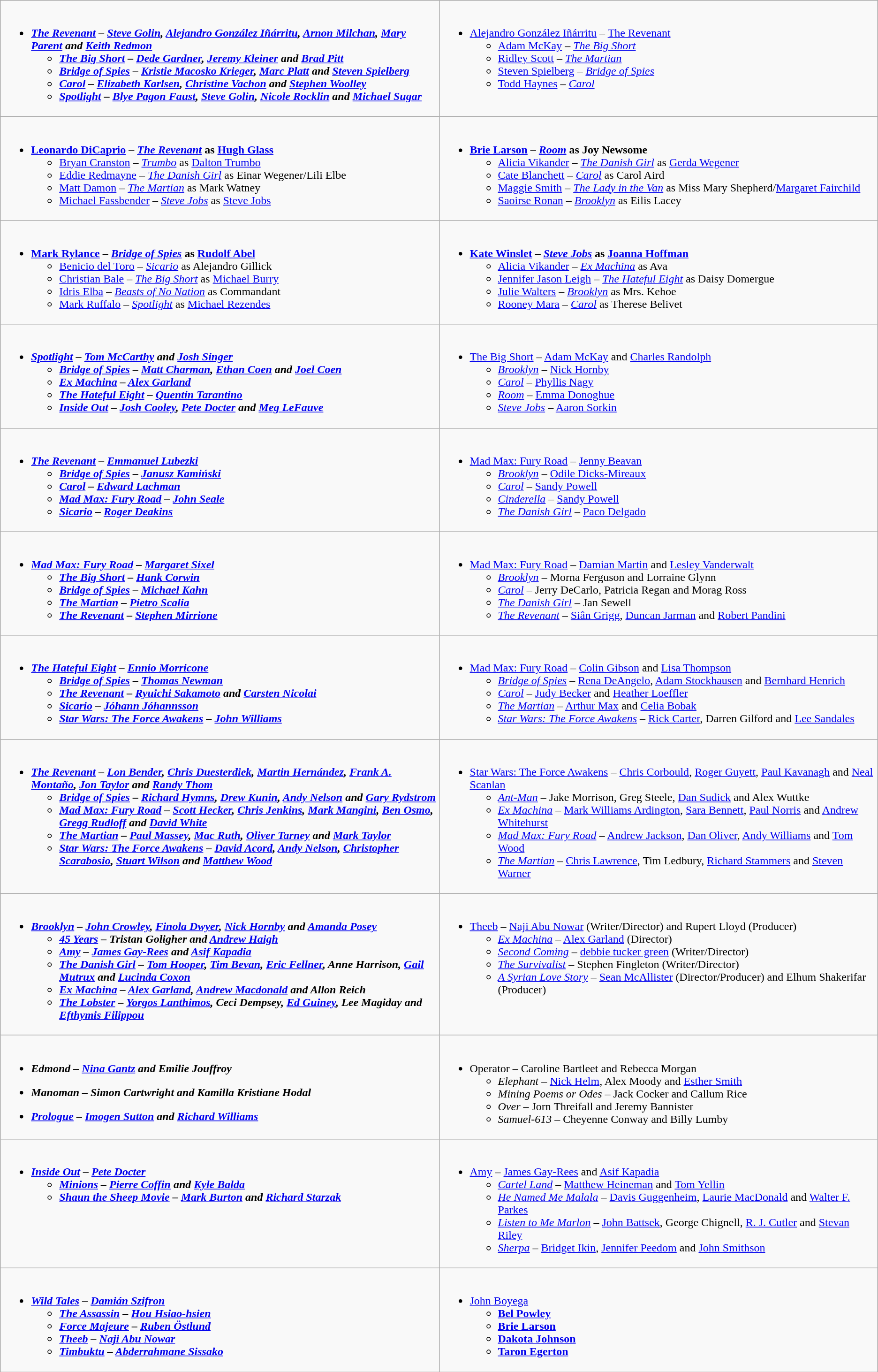<table class=wikitable>
<tr>
<td valign="top" width="50%"><br><ul><li><strong><em><a href='#'>The Revenant</a><em> – <a href='#'>Steve Golin</a>, <a href='#'>Alejandro González Iñárritu</a>, <a href='#'>Arnon Milchan</a>, <a href='#'>Mary Parent</a> and <a href='#'>Keith Redmon</a><strong><ul><li></em><a href='#'>The Big Short</a><em> – <a href='#'>Dede Gardner</a>, <a href='#'>Jeremy Kleiner</a> and <a href='#'>Brad Pitt</a></li><li></em><a href='#'>Bridge of Spies</a><em> – <a href='#'>Kristie Macosko Krieger</a>, <a href='#'>Marc Platt</a> and <a href='#'>Steven Spielberg</a></li><li></em><a href='#'>Carol</a><em> – <a href='#'>Elizabeth Karlsen</a>, <a href='#'>Christine Vachon</a> and <a href='#'>Stephen Woolley</a></li><li></em><a href='#'>Spotlight</a><em> – <a href='#'>Blye Pagon Faust</a>, <a href='#'>Steve Golin</a>, <a href='#'>Nicole Rocklin</a> and <a href='#'>Michael Sugar</a></li></ul></li></ul></td>
<td valign="top" width="50%"><br><ul><li></strong><a href='#'>Alejandro González Iñárritu</a> – </em><a href='#'>The Revenant</a></em></strong><ul><li><a href='#'>Adam McKay</a> – <em><a href='#'>The Big Short</a></em></li><li><a href='#'>Ridley Scott</a> – <em><a href='#'>The Martian</a></em></li><li><a href='#'>Steven Spielberg</a> – <em><a href='#'>Bridge of Spies</a></em></li><li><a href='#'>Todd Haynes</a> – <em><a href='#'>Carol</a></em></li></ul></li></ul></td>
</tr>
<tr>
<td valign="top" width="50%"><br><ul><li><strong><a href='#'>Leonardo DiCaprio</a> – <em><a href='#'>The Revenant</a></em> as <a href='#'>Hugh Glass</a></strong><ul><li><a href='#'>Bryan Cranston</a> – <em><a href='#'>Trumbo</a></em> as <a href='#'>Dalton Trumbo</a></li><li><a href='#'>Eddie Redmayne</a> – <em><a href='#'>The Danish Girl</a></em> as Einar Wegener/Lili Elbe</li><li><a href='#'>Matt Damon</a> – <em><a href='#'>The Martian</a></em> as Mark Watney</li><li><a href='#'>Michael Fassbender</a> – <em><a href='#'>Steve Jobs</a></em> as <a href='#'>Steve Jobs</a></li></ul></li></ul></td>
<td valign="top" width="50%"><br><ul><li><strong><a href='#'>Brie Larson</a> – <em><a href='#'>Room</a></em> as Joy Newsome</strong><ul><li><a href='#'>Alicia Vikander</a> – <em><a href='#'>The Danish Girl</a></em> as <a href='#'>Gerda Wegener</a></li><li><a href='#'>Cate Blanchett</a> – <em><a href='#'>Carol</a></em> as Carol Aird</li><li><a href='#'>Maggie Smith</a> – <em><a href='#'>The Lady in the Van</a></em> as Miss Mary Shepherd/<a href='#'>Margaret Fairchild</a></li><li><a href='#'>Saoirse Ronan</a> – <em><a href='#'>Brooklyn</a></em> as Eilis Lacey</li></ul></li></ul></td>
</tr>
<tr>
<td valign="top" width="50%"><br><ul><li><strong><a href='#'>Mark Rylance</a> – <em><a href='#'>Bridge of Spies</a></em> as <a href='#'>Rudolf Abel</a></strong><ul><li><a href='#'>Benicio del Toro</a> – <em><a href='#'>Sicario</a></em> as Alejandro Gillick</li><li><a href='#'>Christian Bale</a> – <em><a href='#'>The Big Short</a></em> as <a href='#'>Michael Burry</a></li><li><a href='#'>Idris Elba</a> – <em><a href='#'>Beasts of No Nation</a></em> as Commandant</li><li><a href='#'>Mark Ruffalo</a> – <em><a href='#'>Spotlight</a></em> as <a href='#'>Michael Rezendes</a></li></ul></li></ul></td>
<td valign="top" width="50%"><br><ul><li><strong><a href='#'>Kate Winslet</a> – <em><a href='#'>Steve Jobs</a></em> as <a href='#'>Joanna Hoffman</a></strong><ul><li><a href='#'>Alicia Vikander</a> – <em><a href='#'>Ex Machina</a></em> as Ava</li><li><a href='#'>Jennifer Jason Leigh</a> – <em><a href='#'>The Hateful Eight</a></em> as Daisy Domergue</li><li><a href='#'>Julie Walters</a> – <em><a href='#'>Brooklyn</a></em> as Mrs. Kehoe</li><li><a href='#'>Rooney Mara</a> – <em><a href='#'>Carol</a></em> as Therese Belivet</li></ul></li></ul></td>
</tr>
<tr>
<td valign="top" width="50%"><br><ul><li><strong><em><a href='#'>Spotlight</a><em> – <a href='#'>Tom McCarthy</a> and <a href='#'>Josh Singer</a><strong><ul><li></em><a href='#'>Bridge of Spies</a><em> – <a href='#'>Matt Charman</a>, <a href='#'>Ethan Coen</a> and <a href='#'>Joel Coen</a></li><li></em><a href='#'>Ex Machina</a><em> – <a href='#'>Alex Garland</a></li><li></em><a href='#'>The Hateful Eight</a><em> – <a href='#'>Quentin Tarantino</a></li><li></em><a href='#'>Inside Out</a><em> – <a href='#'>Josh Cooley</a>, <a href='#'>Pete Docter</a> and <a href='#'>Meg LeFauve</a></li></ul></li></ul></td>
<td valign="top" width="50%"><br><ul><li></em></strong><a href='#'>The Big Short</a></em> – <a href='#'>Adam McKay</a> and <a href='#'>Charles Randolph</a></strong><ul><li><em><a href='#'>Brooklyn</a></em> – <a href='#'>Nick Hornby</a></li><li><em><a href='#'>Carol</a></em> – <a href='#'>Phyllis Nagy</a></li><li><em><a href='#'>Room</a></em> – <a href='#'>Emma Donoghue</a></li><li><em><a href='#'>Steve Jobs</a></em> – <a href='#'>Aaron Sorkin</a></li></ul></li></ul></td>
</tr>
<tr>
<td valign="top" width="50%"><br><ul><li><strong><em><a href='#'>The Revenant</a><em> – <a href='#'>Emmanuel Lubezki</a><strong><ul><li></em><a href='#'>Bridge of Spies</a><em> – <a href='#'>Janusz Kamiński</a></li><li></em><a href='#'>Carol</a><em> – <a href='#'>Edward Lachman</a></li><li></em><a href='#'>Mad Max: Fury Road</a><em> – <a href='#'>John Seale</a></li><li></em><a href='#'>Sicario</a><em> – <a href='#'>Roger Deakins</a></li></ul></li></ul></td>
<td valign="top" width="50%"><br><ul><li></em></strong><a href='#'>Mad Max: Fury Road</a></em> – <a href='#'>Jenny Beavan</a></strong><ul><li><em><a href='#'>Brooklyn</a></em> – <a href='#'>Odile Dicks-Mireaux</a></li><li><em><a href='#'>Carol</a></em> – <a href='#'>Sandy Powell</a></li><li><em><a href='#'>Cinderella</a></em> – <a href='#'>Sandy Powell</a></li><li><em><a href='#'>The Danish Girl</a></em> – <a href='#'>Paco Delgado</a></li></ul></li></ul></td>
</tr>
<tr>
<td valign="top" width="50%"><br><ul><li><strong><em><a href='#'>Mad Max: Fury Road</a><em> – <a href='#'>Margaret Sixel</a><strong><ul><li></em><a href='#'>The Big Short</a><em> – <a href='#'>Hank Corwin</a></li><li></em><a href='#'>Bridge of Spies</a><em> – <a href='#'>Michael Kahn</a></li><li></em><a href='#'>The Martian</a><em> – <a href='#'>Pietro Scalia</a></li><li></em><a href='#'>The Revenant</a><em> – <a href='#'>Stephen Mirrione</a></li></ul></li></ul></td>
<td valign="top" width="50%"><br><ul><li></em></strong><a href='#'>Mad Max: Fury Road</a></em> – <a href='#'>Damian Martin</a> and <a href='#'>Lesley Vanderwalt</a></strong><ul><li><em><a href='#'>Brooklyn</a></em> – Morna Ferguson and Lorraine Glynn</li><li><em><a href='#'>Carol</a></em> – Jerry DeCarlo, Patricia Regan and Morag Ross</li><li><em><a href='#'>The Danish Girl</a></em> – Jan Sewell</li><li><em><a href='#'>The Revenant</a></em> – <a href='#'>Siân Grigg</a>, <a href='#'>Duncan Jarman</a> and <a href='#'>Robert Pandini</a></li></ul></li></ul></td>
</tr>
<tr>
<td valign="top" width="50%"><br><ul><li><strong><em><a href='#'>The Hateful Eight</a><em> – <a href='#'>Ennio Morricone</a><strong><ul><li></em><a href='#'>Bridge of Spies</a><em> – <a href='#'>Thomas Newman</a></li><li></em><a href='#'>The Revenant</a><em> – <a href='#'>Ryuichi Sakamoto</a> and <a href='#'>Carsten Nicolai</a></li><li></em><a href='#'>Sicario</a><em> – <a href='#'>Jóhann Jóhannsson</a></li><li></em><a href='#'>Star Wars: The Force Awakens</a><em> – <a href='#'>John Williams</a></li></ul></li></ul></td>
<td valign="top" width="50%"><br><ul><li></em></strong><a href='#'>Mad Max: Fury Road</a></em> – <a href='#'>Colin Gibson</a> and <a href='#'>Lisa Thompson</a></strong><ul><li><em><a href='#'>Bridge of Spies</a></em> – <a href='#'>Rena DeAngelo</a>, <a href='#'>Adam Stockhausen</a> and <a href='#'>Bernhard Henrich</a></li><li><em><a href='#'>Carol</a></em> – <a href='#'>Judy Becker</a> and <a href='#'>Heather Loeffler</a></li><li><em><a href='#'>The Martian</a></em> – <a href='#'>Arthur Max</a> and <a href='#'>Celia Bobak</a></li><li><em><a href='#'>Star Wars: The Force Awakens</a></em> – <a href='#'>Rick Carter</a>, Darren Gilford and <a href='#'>Lee Sandales</a></li></ul></li></ul></td>
</tr>
<tr>
<td valign="top" width="50%"><br><ul><li><strong><em><a href='#'>The Revenant</a><em> – <a href='#'>Lon Bender</a>, <a href='#'>Chris Duesterdiek</a>, <a href='#'>Martin Hernández</a>, <a href='#'>Frank A. Montaño</a>, <a href='#'>Jon Taylor</a> and <a href='#'>Randy Thom</a><strong><ul><li></em><a href='#'>Bridge of Spies</a><em> – <a href='#'>Richard Hymns</a>, <a href='#'>Drew Kunin</a>, <a href='#'>Andy Nelson</a> and <a href='#'>Gary Rydstrom</a></li><li></em><a href='#'>Mad Max: Fury Road</a><em> – <a href='#'>Scott Hecker</a>, <a href='#'>Chris Jenkins</a>, <a href='#'>Mark Mangini</a>, <a href='#'>Ben Osmo</a>, <a href='#'>Gregg Rudloff</a> and <a href='#'>David White</a></li><li></em><a href='#'>The Martian</a><em> – <a href='#'>Paul Massey</a>, <a href='#'>Mac Ruth</a>, <a href='#'>Oliver Tarney</a> and <a href='#'>Mark Taylor</a></li><li></em><a href='#'>Star Wars: The Force Awakens</a><em> – <a href='#'>David Acord</a>, <a href='#'>Andy Nelson</a>, <a href='#'>Christopher Scarabosio</a>, <a href='#'>Stuart Wilson</a> and <a href='#'>Matthew Wood</a></li></ul></li></ul></td>
<td valign="top" width="50%"><br><ul><li></em></strong><a href='#'>Star Wars: The Force Awakens</a></em> – <a href='#'>Chris Corbould</a>, <a href='#'>Roger Guyett</a>, <a href='#'>Paul Kavanagh</a> and <a href='#'>Neal Scanlan</a></strong><ul><li><em><a href='#'>Ant-Man</a></em> – Jake Morrison, Greg Steele, <a href='#'>Dan Sudick</a> and Alex Wuttke</li><li><em><a href='#'>Ex Machina</a></em> – <a href='#'>Mark Williams Ardington</a>, <a href='#'>Sara Bennett</a>, <a href='#'>Paul Norris</a> and <a href='#'>Andrew Whitehurst</a></li><li><em><a href='#'>Mad Max: Fury Road</a></em> – <a href='#'>Andrew Jackson</a>, <a href='#'>Dan Oliver</a>, <a href='#'>Andy Williams</a> and <a href='#'>Tom Wood</a></li><li><em><a href='#'>The Martian</a></em> – <a href='#'>Chris Lawrence</a>, Tim Ledbury, <a href='#'>Richard Stammers</a> and <a href='#'>Steven Warner</a></li></ul></li></ul></td>
</tr>
<tr>
<td valign="top" width="50%"><br><ul><li><strong><em><a href='#'>Brooklyn</a><em> – <a href='#'>John Crowley</a>, <a href='#'>Finola Dwyer</a>, <a href='#'>Nick Hornby</a> and <a href='#'>Amanda Posey</a><strong><ul><li></em><a href='#'>45 Years</a><em> – Tristan Goligher and <a href='#'>Andrew Haigh</a></li><li></em><a href='#'>Amy</a><em> – <a href='#'>James Gay-Rees</a> and <a href='#'>Asif Kapadia</a></li><li></em><a href='#'>The Danish Girl</a><em> – <a href='#'>Tom Hooper</a>, <a href='#'>Tim Bevan</a>, <a href='#'>Eric Fellner</a>, Anne Harrison, <a href='#'>Gail Mutrux</a> and <a href='#'>Lucinda Coxon</a></li><li></em><a href='#'>Ex Machina</a><em> – <a href='#'>Alex Garland</a>, <a href='#'>Andrew Macdonald</a> and Allon Reich</li><li></em><a href='#'>The Lobster</a><em> – <a href='#'>Yorgos Lanthimos</a>, Ceci Dempsey, <a href='#'>Ed Guiney</a>, Lee Magiday and <a href='#'>Efthymis Filippou</a></li></ul></li></ul></td>
<td valign="top" width="50%"><br><ul><li></em></strong><a href='#'>Theeb</a></em> – <a href='#'>Naji Abu Nowar</a> (Writer/Director) and Rupert Lloyd (Producer)</strong><ul><li><em><a href='#'>Ex Machina</a></em> – <a href='#'>Alex Garland</a> (Director)</li><li><em><a href='#'>Second Coming</a></em> – <a href='#'>debbie tucker green</a> (Writer/Director)</li><li><em><a href='#'>The Survivalist</a></em> – Stephen Fingleton (Writer/Director)</li><li><em><a href='#'>A Syrian Love Story</a></em> – <a href='#'>Sean McAllister</a> (Director/Producer) and Elhum Shakerifar (Producer)</li></ul></li></ul></td>
</tr>
<tr>
<td valign="top" width="50%"><br><ul><li><strong><em>Edmond<em> – <a href='#'>Nina Gantz</a> and Emilie Jouffroy<strong></li></ul><ul><li></em>Manoman<em> – Simon Cartwright and Kamilla Kristiane Hodal</li></ul><ul><li></em><a href='#'>Prologue</a><em> – <a href='#'>Imogen Sutton</a> and <a href='#'>Richard Williams</a></li></ul></td>
<td valign="top" width="50%"><br><ul><li></em></strong>Operator</em> – Caroline Bartleet and Rebecca Morgan</strong><ul><li><em>Elephant</em> – <a href='#'>Nick Helm</a>, Alex Moody and <a href='#'>Esther Smith</a></li><li><em>Mining Poems or Odes</em> – Jack Cocker and Callum Rice</li><li><em>Over</em> – Jorn Threifall and Jeremy Bannister</li><li><em>Samuel-613</em> – Cheyenne Conway and Billy Lumby</li></ul></li></ul></td>
</tr>
<tr>
<td valign="top" width="50%"><br><ul><li><strong><em><a href='#'>Inside Out</a><em> – <a href='#'>Pete Docter</a><strong><ul><li></em><a href='#'>Minions</a><em> – <a href='#'>Pierre Coffin</a> and <a href='#'>Kyle Balda</a></li><li></em><a href='#'>Shaun the Sheep Movie</a><em> – <a href='#'>Mark Burton</a> and <a href='#'>Richard Starzak</a></li></ul></li></ul></td>
<td valign="top" width="50%"><br><ul><li></em></strong><a href='#'>Amy</a></em> – <a href='#'>James Gay-Rees</a> and <a href='#'>Asif Kapadia</a></strong><ul><li><em><a href='#'>Cartel Land</a></em> – <a href='#'>Matthew Heineman</a> and <a href='#'>Tom Yellin</a></li><li><em><a href='#'>He Named Me Malala</a></em> – <a href='#'>Davis Guggenheim</a>, <a href='#'>Laurie MacDonald</a> and <a href='#'>Walter F. Parkes</a></li><li><em><a href='#'>Listen to Me Marlon</a></em> – <a href='#'>John Battsek</a>, George Chignell, <a href='#'>R. J. Cutler</a> and <a href='#'>Stevan Riley</a></li><li><em><a href='#'>Sherpa</a></em> – <a href='#'>Bridget Ikin</a>, <a href='#'>Jennifer Peedom</a> and <a href='#'>John Smithson</a></li></ul></li></ul></td>
</tr>
<tr>
<td valign="top" width="50%"><br><ul><li><strong><em><a href='#'>Wild Tales</a><em> – <a href='#'>Damián Szifron</a><strong><ul><li></em><a href='#'>The Assassin</a><em> – <a href='#'>Hou Hsiao-hsien</a></li><li></em><a href='#'>Force Majeure</a><em> – <a href='#'>Ruben Östlund</a></li><li></em><a href='#'>Theeb</a><em> – <a href='#'>Naji Abu Nowar</a></li><li></em><a href='#'>Timbuktu</a><em> – <a href='#'>Abderrahmane Sissako</a></li></ul></li></ul></td>
<td valign="top" width="50%"><br><ul><li></strong><a href='#'>John Boyega</a><strong><ul><li><a href='#'>Bel Powley</a></li><li><a href='#'>Brie Larson</a></li><li><a href='#'>Dakota Johnson</a></li><li><a href='#'>Taron Egerton</a></li></ul></li></ul></td>
</tr>
</table>
